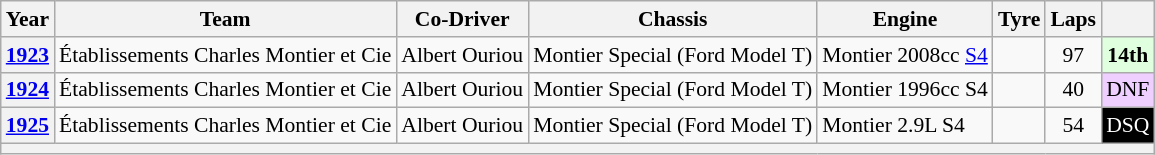<table class="wikitable" style="text-align:center; font-size:90%">
<tr>
<th>Year</th>
<th>Team</th>
<th>Co-Driver</th>
<th>Chassis</th>
<th>Engine</th>
<th>Tyre</th>
<th>Laps</th>
<th></th>
</tr>
<tr>
<th><a href='#'>1923</a></th>
<td align="left"> Établissements Charles Montier et Cie</td>
<td align="left"> Albert Ouriou</td>
<td align="left">Montier Special (Ford Model T)</td>
<td align="left">Montier 2008cc <a href='#'>S4</a></td>
<td></td>
<td>97</td>
<td style="background:#dfffdf;"><strong>14th</strong></td>
</tr>
<tr>
<th><a href='#'>1924</a></th>
<td align="left"> Établissements Charles Montier et Cie</td>
<td align="left"> Albert Ouriou</td>
<td align="left">Montier Special (Ford Model T)</td>
<td align="left">Montier 1996cc S4</td>
<td></td>
<td>40</td>
<td style="background-color:#EFCFFF">DNF</td>
</tr>
<tr>
<th><a href='#'>1925</a></th>
<td align="left"> Établissements Charles Montier et Cie</td>
<td align="left"> Albert Ouriou</td>
<td align="left">Montier Special (Ford Model T)</td>
<td align="left">Montier 2.9L S4</td>
<td></td>
<td>54</td>
<td style="background-color:#000000;color:white">DSQ</td>
</tr>
<tr>
<th colspan="10"></th>
</tr>
</table>
